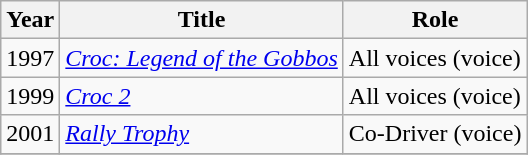<table class="wikitable">
<tr>
<th>Year</th>
<th>Title</th>
<th>Role</th>
</tr>
<tr>
<td>1997</td>
<td><em><a href='#'>Croc: Legend of the Gobbos</a></em></td>
<td>All voices (voice)</td>
</tr>
<tr>
<td>1999</td>
<td><em><a href='#'>Croc 2</a></em></td>
<td>All voices (voice)</td>
</tr>
<tr>
<td>2001</td>
<td><em><a href='#'>Rally Trophy</a></em></td>
<td>Co-Driver (voice)</td>
</tr>
<tr>
</tr>
</table>
